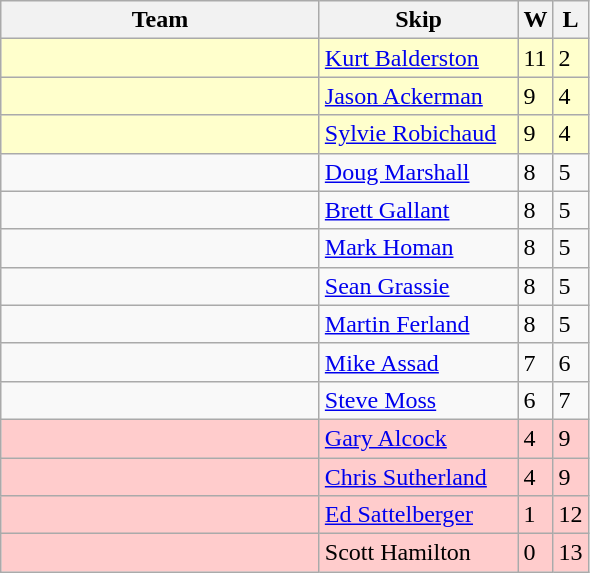<table class="wikitable">
<tr>
<th width=205>Team</th>
<th width=125>Skip</th>
<th width=15>W</th>
<th width=15>L</th>
</tr>
<tr bgcolor=#ffffcc>
<td></td>
<td><a href='#'>Kurt Balderston</a></td>
<td>11</td>
<td>2</td>
</tr>
<tr bgcolor=#ffffcc>
<td></td>
<td><a href='#'>Jason Ackerman</a></td>
<td>9</td>
<td>4</td>
</tr>
<tr bgcolor=#ffffcc>
<td></td>
<td><a href='#'>Sylvie Robichaud</a></td>
<td>9</td>
<td>4</td>
</tr>
<tr>
<td></td>
<td><a href='#'>Doug Marshall</a></td>
<td>8</td>
<td>5</td>
</tr>
<tr>
<td></td>
<td><a href='#'>Brett Gallant</a></td>
<td>8</td>
<td>5</td>
</tr>
<tr>
<td></td>
<td><a href='#'>Mark Homan</a></td>
<td>8</td>
<td>5</td>
</tr>
<tr>
<td></td>
<td><a href='#'>Sean Grassie</a></td>
<td>8</td>
<td>5</td>
</tr>
<tr>
<td></td>
<td><a href='#'>Martin Ferland</a></td>
<td>8</td>
<td>5</td>
</tr>
<tr>
<td></td>
<td><a href='#'>Mike Assad</a></td>
<td>7</td>
<td>6</td>
</tr>
<tr>
<td></td>
<td><a href='#'>Steve Moss</a></td>
<td>6</td>
<td>7</td>
</tr>
<tr bgcolor=#ffcccc>
<td></td>
<td><a href='#'>Gary Alcock</a></td>
<td>4</td>
<td>9</td>
</tr>
<tr bgcolor=#ffcccc>
<td></td>
<td><a href='#'>Chris Sutherland</a></td>
<td>4</td>
<td>9</td>
</tr>
<tr bgcolor=#ffcccc>
<td></td>
<td><a href='#'>Ed Sattelberger</a></td>
<td>1</td>
<td>12</td>
</tr>
<tr bgcolor=#ffcccc>
<td></td>
<td>Scott Hamilton</td>
<td>0</td>
<td>13</td>
</tr>
</table>
